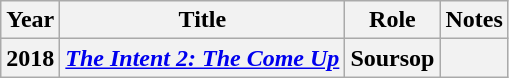<table class="wikitable sortable">
<tr>
<th>Year</th>
<th>Title</th>
<th>Role</th>
<th class="unsortable">Notes</th>
</tr>
<tr>
<th>2018</th>
<th><em><a href='#'>The Intent 2: The Come Up</a></em></th>
<th>Soursop</th>
<th></th>
</tr>
</table>
